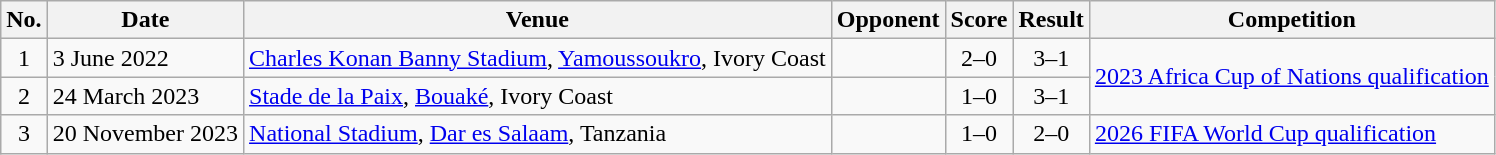<table class="wikitable sortable">
<tr>
<th>No.</th>
<th>Date</th>
<th>Venue</th>
<th>Opponent</th>
<th>Score</th>
<th>Result</th>
<th>Competition</th>
</tr>
<tr>
<td align="center">1</td>
<td>3 June 2022</td>
<td><a href='#'>Charles Konan Banny Stadium</a>, <a href='#'>Yamoussoukro</a>, Ivory Coast</td>
<td></td>
<td align="center">2–0</td>
<td align="center">3–1</td>
<td rowspan="2"><a href='#'>2023 Africa Cup of Nations qualification</a></td>
</tr>
<tr>
<td align="center">2</td>
<td>24 March 2023</td>
<td><a href='#'>Stade de la Paix</a>, <a href='#'>Bouaké</a>, Ivory Coast</td>
<td></td>
<td align="center">1–0</td>
<td align="center">3–1</td>
</tr>
<tr>
<td align="center">3</td>
<td>20 November 2023</td>
<td><a href='#'>National Stadium</a>, <a href='#'>Dar es Salaam</a>, Tanzania</td>
<td></td>
<td align="center">1–0</td>
<td align="center">2–0</td>
<td><a href='#'>2026 FIFA World Cup qualification</a></td>
</tr>
</table>
